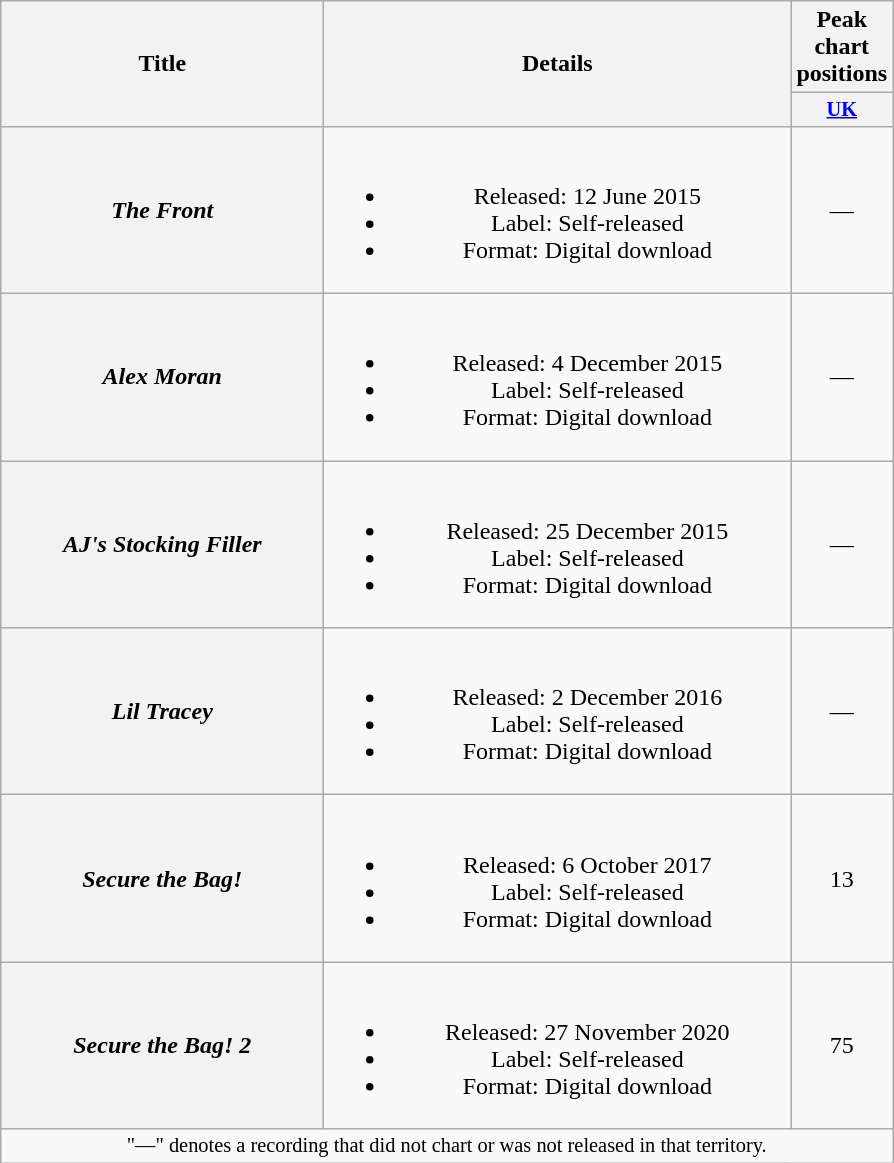<table class="wikitable plainrowheaders" style="text-align:center;">
<tr>
<th scope="col" rowspan="2" style="width:13em;">Title</th>
<th scope="col" rowspan="2" style="width:19em;">Details</th>
<th scope="col" colspan="1">Peak chart positions</th>
</tr>
<tr>
<th scope="col" style="width:3em;font-size:85%;"><a href='#'>UK</a><br></th>
</tr>
<tr>
<th scope="row"><em>The Front</em></th>
<td><br><ul><li>Released: 12 June 2015</li><li>Label: Self-released</li><li>Format: Digital download</li></ul></td>
<td>—</td>
</tr>
<tr>
<th scope="row"><em>Alex Moran</em></th>
<td><br><ul><li>Released: 4 December 2015</li><li>Label: Self-released</li><li>Format: Digital download</li></ul></td>
<td>—</td>
</tr>
<tr>
<th scope="row"><em>AJ's Stocking Filler</em></th>
<td><br><ul><li>Released: 25 December 2015</li><li>Label: Self-released</li><li>Format: Digital download</li></ul></td>
<td>—</td>
</tr>
<tr>
<th scope="row"><em>Lil Tracey</em></th>
<td><br><ul><li>Released: 2 December 2016</li><li>Label: Self-released</li><li>Format: Digital download</li></ul></td>
<td>—</td>
</tr>
<tr>
<th scope="row"><em>Secure the Bag!</em></th>
<td><br><ul><li>Released: 6 October 2017</li><li>Label: Self-released</li><li>Format: Digital download</li></ul></td>
<td>13</td>
</tr>
<tr>
<th scope="row"><em>Secure the Bag! 2</em></th>
<td><br><ul><li>Released: 27 November 2020</li><li>Label: Self-released</li><li>Format: Digital download</li></ul></td>
<td>75</td>
</tr>
<tr>
<td colspan="20" style="font-size:85%">"—" denotes a recording that did not chart or was not released in that territory.</td>
</tr>
</table>
